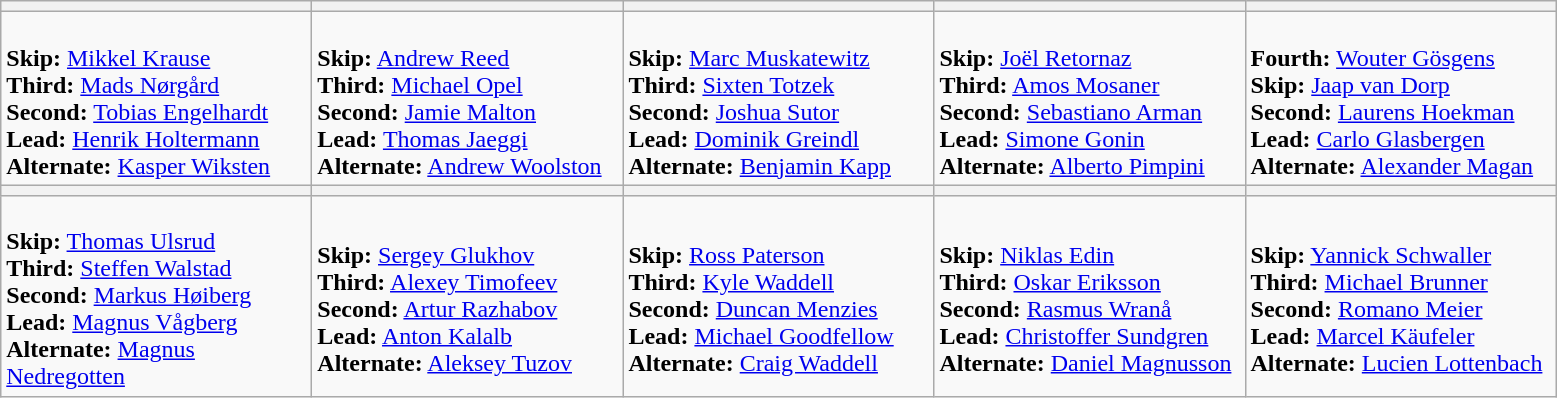<table class="wikitable">
<tr>
<th width=200></th>
<th width=200></th>
<th width=200></th>
<th width=200></th>
<th width=200></th>
</tr>
<tr>
<td><br><strong>Skip:</strong> <a href='#'>Mikkel Krause</a><br>
<strong>Third:</strong> <a href='#'>Mads Nørgård</a><br>
<strong>Second:</strong> <a href='#'>Tobias Engelhardt</a><br>
<strong>Lead:</strong> <a href='#'>Henrik Holtermann</a><br>
<strong>Alternate:</strong> <a href='#'>Kasper Wiksten</a></td>
<td><br><strong>Skip:</strong> <a href='#'>Andrew Reed</a><br>
<strong>Third:</strong> <a href='#'>Michael Opel</a><br>
<strong>Second:</strong> <a href='#'>Jamie Malton</a><br>
<strong>Lead:</strong> <a href='#'>Thomas Jaeggi</a><br>
<strong>Alternate:</strong> <a href='#'>Andrew Woolston</a></td>
<td><br><strong>Skip:</strong> <a href='#'>Marc Muskatewitz</a><br>
<strong>Third:</strong>  <a href='#'>Sixten Totzek</a><br>
<strong>Second:</strong> <a href='#'>Joshua Sutor</a><br>
<strong>Lead:</strong> <a href='#'>Dominik Greindl</a><br>
<strong>Alternate:</strong> <a href='#'>Benjamin Kapp</a></td>
<td><br><strong>Skip:</strong> <a href='#'>Joël Retornaz</a><br>
<strong>Third:</strong> <a href='#'>Amos Mosaner</a><br>
<strong>Second:</strong> <a href='#'>Sebastiano Arman</a><br>
<strong>Lead:</strong> <a href='#'>Simone Gonin</a><br>
<strong>Alternate:</strong> <a href='#'>Alberto Pimpini</a></td>
<td><br><strong>Fourth:</strong> <a href='#'>Wouter Gösgens</a><br>
<strong>Skip:</strong> <a href='#'>Jaap van Dorp</a><br>
<strong>Second:</strong> <a href='#'>Laurens Hoekman</a><br>
<strong>Lead:</strong> <a href='#'>Carlo Glasbergen</a><br>
<strong>Alternate:</strong> <a href='#'>Alexander Magan</a></td>
</tr>
<tr>
<th width=200></th>
<th width=200></th>
<th width=200></th>
<th width=200></th>
<th width=200></th>
</tr>
<tr>
<td><br><strong>Skip:</strong> <a href='#'>Thomas Ulsrud</a><br>
<strong>Third:</strong> <a href='#'>Steffen Walstad</a><br>
<strong>Second:</strong> <a href='#'>Markus Høiberg</a><br>
<strong>Lead:</strong> <a href='#'>Magnus Vågberg</a><br>
<strong>Alternate:</strong> <a href='#'>Magnus Nedregotten</a></td>
<td><br><strong>Skip:</strong> <a href='#'>Sergey Glukhov</a><br>
<strong>Third:</strong> <a href='#'>Alexey Timofeev</a><br>
<strong>Second:</strong> <a href='#'>Artur Razhabov</a><br>
<strong>Lead:</strong> <a href='#'>Anton Kalalb</a><br>
<strong>Alternate:</strong> <a href='#'>Aleksey Tuzov</a></td>
<td><br><strong>Skip:</strong> <a href='#'>Ross Paterson</a><br>
<strong>Third:</strong> <a href='#'>Kyle Waddell</a><br>
<strong>Second:</strong> <a href='#'>Duncan Menzies</a><br>
<strong>Lead:</strong> <a href='#'>Michael Goodfellow</a><br>
<strong>Alternate:</strong> <a href='#'>Craig Waddell</a></td>
<td><br><strong>Skip:</strong> <a href='#'>Niklas Edin</a><br>
<strong>Third:</strong> <a href='#'>Oskar Eriksson</a><br>
<strong>Second:</strong> <a href='#'>Rasmus Wranå</a><br>
<strong>Lead:</strong> <a href='#'>Christoffer Sundgren</a><br>
<strong>Alternate:</strong> <a href='#'>Daniel Magnusson</a></td>
<td><br><strong>Skip:</strong> <a href='#'>Yannick Schwaller</a><br>
<strong>Third:</strong> <a href='#'>Michael Brunner</a><br>
<strong>Second:</strong> <a href='#'>Romano Meier</a><br>
<strong>Lead:</strong> <a href='#'>Marcel Käufeler</a><br>
<strong>Alternate:</strong> <a href='#'>Lucien Lottenbach</a></td>
</tr>
</table>
